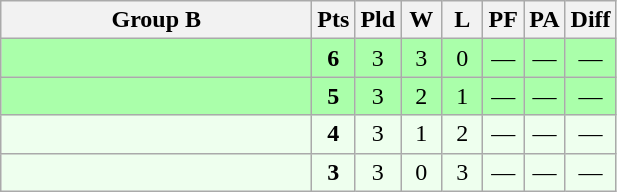<table class=wikitable style="text-align:center">
<tr>
<th width=200>Group B</th>
<th width=20>Pts</th>
<th width=20>Pld</th>
<th width=20>W</th>
<th width=20>L</th>
<th width=20>PF</th>
<th width=20>PA</th>
<th width=20>Diff</th>
</tr>
<tr style="background:#aaffaa">
<td align=left></td>
<td><strong>6</strong></td>
<td>3</td>
<td>3</td>
<td>0</td>
<td>—</td>
<td>—</td>
<td>—</td>
</tr>
<tr style="background:#aaffaa">
<td align=left></td>
<td><strong>5</strong></td>
<td>3</td>
<td>2</td>
<td>1</td>
<td>—</td>
<td>—</td>
<td>—</td>
</tr>
<tr style="background:#eeffee">
<td align=left></td>
<td><strong>4</strong></td>
<td>3</td>
<td>1</td>
<td>2</td>
<td>—</td>
<td>—</td>
<td>—</td>
</tr>
<tr style="background:#eeffee">
<td align=left></td>
<td><strong>3</strong></td>
<td>3</td>
<td>0</td>
<td>3</td>
<td>—</td>
<td>—</td>
<td>—</td>
</tr>
</table>
